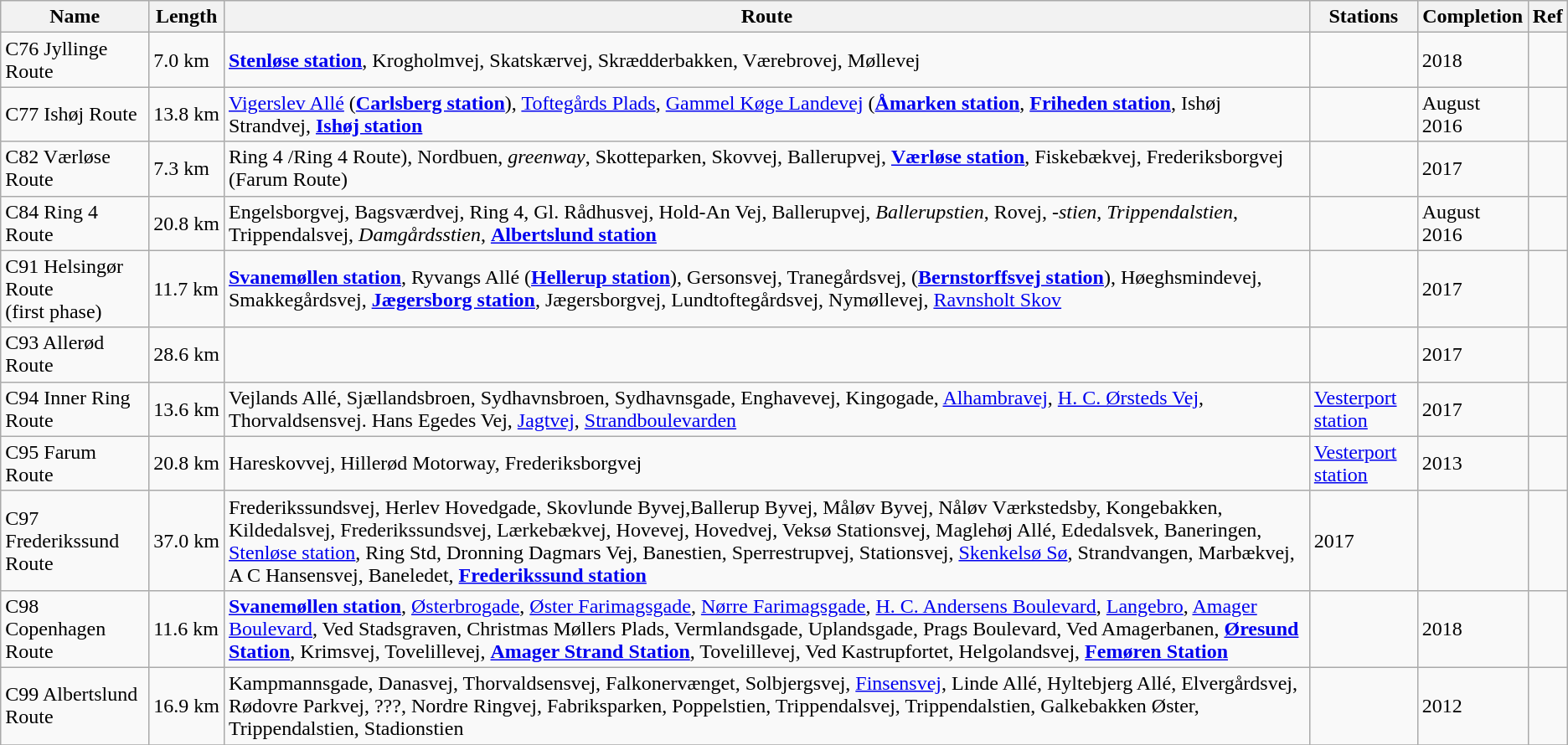<table class="wikitable sortable">
<tr>
<th>Name</th>
<th>Length</th>
<th>Route</th>
<th>Stations</th>
<th>Completion</th>
<th>Ref</th>
</tr>
<tr>
<td>C76 Jyllinge Route</td>
<td>7.0 km</td>
<td><strong><a href='#'>Stenløse station</a></strong>, Krogholmvej,  Skatskærvej, Skrædderbakken, Værebrovej, Møllevej</td>
<td></td>
<td>2018</td>
<td></td>
</tr>
<tr>
<td>C77 Ishøj Route</td>
<td>13.8 km</td>
<td><a href='#'>Vigerslev Allé</a> (<strong><a href='#'>Carlsberg station</a></strong>), <a href='#'>Toftegårds Plads</a>, <a href='#'>Gammel Køge Landevej</a> (<strong><a href='#'>Åmarken station</a></strong>, <strong><a href='#'>Friheden station</a></strong>, Ishøj Strandvej, <strong><a href='#'>Ishøj station</a></strong></td>
<td></td>
<td>August 2016</td>
<td></td>
</tr>
<tr>
<td>C82 Værløse Route</td>
<td>7.3 km</td>
<td>Ring 4 /Ring 4 Route), Nordbuen, <em>greenway</em>, Skotteparken, Skovvej, Ballerupvej, <strong><a href='#'>Værløse station</a></strong>, Fiskebækvej, Frederiksborgvej (Farum Route)</td>
<td></td>
<td>2017</td>
<td></td>
</tr>
<tr>
<td>C84 Ring 4 Route</td>
<td>20.8 km</td>
<td>Engelsborgvej, Bagsværdvej, Ring 4, Gl. Rådhusvej, Hold-An Vej, Ballerupvej, <em>Ballerupstien</em>, Rovej, <em>-stien</em>, <em>Trippendalstien</em>, Trippendalsvej, <em>Damgårdsstien</em>, <strong><a href='#'>Albertslund station</a></strong></td>
<td></td>
<td>August 2016</td>
<td></td>
</tr>
<tr>
<td>C91 Helsingør Route <br>(first phase)</td>
<td>11.7 km</td>
<td><strong><a href='#'>Svanemøllen station</a></strong>, Ryvangs Allé (<strong><a href='#'>Hellerup station</a></strong>), Gersonsvej,  Tranegårdsvej, (<strong><a href='#'>Bernstorffsvej station</a></strong>), Høeghsmindevej, Smakkegårdsvej, <strong><a href='#'>Jægersborg station</a></strong>, Jægersborgvej, Lundtoftegårdsvej, Nymøllevej, <a href='#'>Ravnsholt Skov</a></td>
<td></td>
<td>2017</td>
<td></td>
</tr>
<tr>
<td>C93 Allerød Route</td>
<td>28.6 km</td>
<td></td>
<td></td>
<td>2017</td>
<td></td>
</tr>
<tr>
<td>C94 Inner Ring Route</td>
<td>13.6 km</td>
<td>Vejlands Allé, Sjællandsbroen, Sydhavnsbroen, Sydhavnsgade, Enghavevej, Kingogade, <a href='#'>Alhambravej</a>, <a href='#'>H. C. Ørsteds Vej</a>, Thorvaldsensvej. Hans Egedes Vej, <a href='#'>Jagtvej</a>, <a href='#'>Strandboulevarden</a></td>
<td><a href='#'>Vesterport station</a></td>
<td>2017</td>
<td></td>
</tr>
<tr>
<td>C95 Farum Route</td>
<td>20.8 km</td>
<td>Hareskovvej, Hillerød Motorway, Frederiksborgvej</td>
<td><a href='#'>Vesterport station</a></td>
<td>2013</td>
<td></td>
</tr>
<tr>
<td>C97 Frederikssund Route</td>
<td>37.0 km</td>
<td>Frederikssundsvej, Herlev Hovedgade, Skovlunde Byvej,Ballerup Byvej, Måløv Byvej, Nåløv Værkstedsby, Kongebakken, Kildedalsvej, Frederikssundsvej, Lærkebækvej, Hovevej, Hovedvej, Veksø Stationsvej, Maglehøj Allé, Ededalsvek, Baneringen, <a href='#'>Stenløse station</a>, Ring Std, Dronning Dagmars Vej, Banestien, Sperrestrupvej, Stationsvej, <a href='#'>Skenkelsø Sø</a>, Strandvangen, Marbækvej, A C Hansensvej, Baneledet, <strong><a href='#'>Frederikssund station</a></strong></td>
<td>2017</td>
<td></td>
</tr>
<tr>
<td>C98 Copenhagen Route</td>
<td>11.6 km</td>
<td><strong><a href='#'>Svanemøllen station</a></strong>, <a href='#'>Østerbrogade</a>, <a href='#'>Øster Farimagsgade</a>, <a href='#'>Nørre Farimagsgade</a>, <a href='#'>H. C. Andersens Boulevard</a>, <a href='#'>Langebro</a>, <a href='#'>Amager Boulevard</a>, Ved Stadsgraven, Christmas Møllers Plads, Vermlandsgade, Uplandsgade, Prags Boulevard, Ved Amagerbanen, <strong><a href='#'>Øresund Station</a></strong>, Krimsvej, Tovelillevej, <strong><a href='#'>Amager Strand Station</a></strong>,  Tovelillevej, Ved Kastrupfortet, Helgolandsvej, <strong><a href='#'>Femøren Station</a></strong></td>
<td></td>
<td>2018</td>
<td></td>
</tr>
<tr>
<td>C99 Albertslund Route</td>
<td>16.9 km</td>
<td>Kampmannsgade, Danasvej, Thorvaldsensvej, Falkonervænget, Solbjergsvej, <a href='#'>Finsensvej</a>, Linde Allé, Hyltebjerg Allé, Elvergårdsvej, Rødovre Parkvej, ???, Nordre Ringvej, Fabriksparken, Poppelstien, Trippendalsvej, Trippendalstien, Galkebakken Øster, Trippendalstien, Stadionstien</td>
<td></td>
<td>2012</td>
<td></td>
</tr>
<tr>
</tr>
</table>
